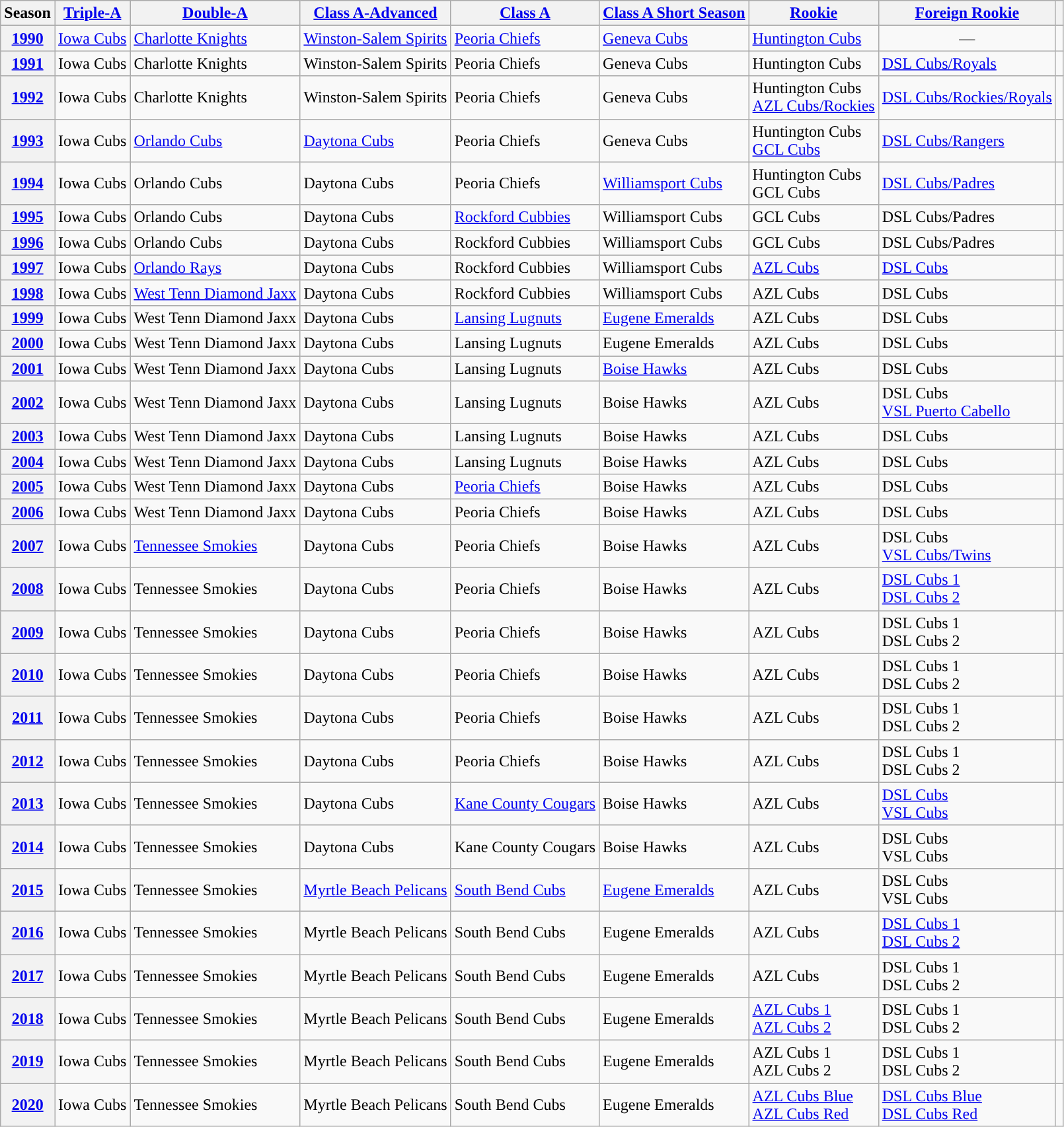<table class="wikitable plainrowheaders">
<tr>
<th scope="col">Season</th>
<th scope="col"><a href='#'><span>Triple-A</span></a></th>
<th scope="col"><a href='#'><span>Double-A</span></a></th>
<th scope="col"><a href='#'><span>Class A-Advanced</span></a></th>
<th scope="col"><a href='#'><span>Class A</span></a></th>
<th scope="col"><a href='#'><span>Class A Short Season</span></a></th>
<th scope="col"><a href='#'><span>Rookie</span></a></th>
<th scope="col"><a href='#'><span>Foreign Rookie</span></a></th>
<th scope="col"></th>
</tr>
<tr>
<th scope="row" style="text-align:center"><a href='#'>1990</a></th>
<td><a href='#'>Iowa Cubs</a></td>
<td><a href='#'>Charlotte Knights</a></td>
<td><a href='#'>Winston-Salem Spirits</a></td>
<td><a href='#'>Peoria Chiefs</a></td>
<td><a href='#'>Geneva Cubs</a></td>
<td><a href='#'>Huntington Cubs</a></td>
<td align="center">—</td>
<td align="center"></td>
</tr>
<tr>
<th scope="row" style="text-align:center"><a href='#'>1991</a></th>
<td>Iowa Cubs</td>
<td>Charlotte Knights</td>
<td>Winston-Salem Spirits</td>
<td>Peoria Chiefs</td>
<td>Geneva Cubs</td>
<td>Huntington Cubs</td>
<td><a href='#'>DSL Cubs/Royals</a></td>
<td align="center"></td>
</tr>
<tr>
<th scope="row" style="text-align:center"><a href='#'>1992</a></th>
<td>Iowa Cubs</td>
<td>Charlotte Knights</td>
<td>Winston-Salem Spirits</td>
<td>Peoria Chiefs</td>
<td>Geneva Cubs</td>
<td>Huntington Cubs<br><a href='#'>AZL Cubs/Rockies</a></td>
<td><a href='#'>DSL Cubs/Rockies/Royals</a></td>
<td align="center"></td>
</tr>
<tr>
<th scope="row" style="text-align:center"><a href='#'>1993</a></th>
<td>Iowa Cubs</td>
<td><a href='#'>Orlando Cubs</a></td>
<td><a href='#'>Daytona Cubs</a></td>
<td>Peoria Chiefs</td>
<td>Geneva Cubs</td>
<td>Huntington Cubs<br><a href='#'>GCL Cubs</a></td>
<td><a href='#'>DSL Cubs/Rangers</a></td>
<td align="center"></td>
</tr>
<tr>
<th scope="row" style="text-align:center"><a href='#'>1994</a></th>
<td>Iowa Cubs</td>
<td>Orlando Cubs</td>
<td>Daytona Cubs</td>
<td>Peoria Chiefs</td>
<td><a href='#'>Williamsport Cubs</a></td>
<td>Huntington Cubs<br>GCL Cubs</td>
<td><a href='#'>DSL Cubs/Padres</a></td>
<td align="center"></td>
</tr>
<tr>
<th scope="row" style="text-align:center"><a href='#'>1995</a></th>
<td>Iowa Cubs</td>
<td>Orlando Cubs</td>
<td>Daytona Cubs</td>
<td><a href='#'>Rockford Cubbies</a></td>
<td>Williamsport Cubs</td>
<td>GCL Cubs</td>
<td>DSL Cubs/Padres</td>
<td align="center"></td>
</tr>
<tr>
<th scope="row" style="text-align:center"><a href='#'>1996</a></th>
<td>Iowa Cubs</td>
<td>Orlando Cubs</td>
<td>Daytona Cubs</td>
<td>Rockford Cubbies</td>
<td>Williamsport Cubs</td>
<td>GCL Cubs</td>
<td>DSL Cubs/Padres</td>
<td align="center"></td>
</tr>
<tr>
<th scope="row" style="text-align:center"><a href='#'>1997</a></th>
<td>Iowa Cubs</td>
<td><a href='#'>Orlando Rays</a></td>
<td>Daytona Cubs</td>
<td>Rockford Cubbies</td>
<td>Williamsport Cubs</td>
<td><a href='#'>AZL Cubs</a></td>
<td><a href='#'>DSL Cubs</a></td>
<td align="center"></td>
</tr>
<tr>
<th scope="row" style="text-align:center"><a href='#'>1998</a></th>
<td>Iowa Cubs</td>
<td><a href='#'>West Tenn Diamond Jaxx</a></td>
<td>Daytona Cubs</td>
<td>Rockford Cubbies</td>
<td>Williamsport Cubs</td>
<td>AZL Cubs</td>
<td>DSL Cubs</td>
<td align="center"></td>
</tr>
<tr>
<th scope="row" style="text-align:center"><a href='#'>1999</a></th>
<td>Iowa Cubs</td>
<td>West Tenn Diamond Jaxx</td>
<td>Daytona Cubs</td>
<td><a href='#'>Lansing Lugnuts</a></td>
<td><a href='#'>Eugene Emeralds</a></td>
<td>AZL Cubs</td>
<td>DSL Cubs</td>
<td align="center"></td>
</tr>
<tr>
<th scope="row" style="text-align:center"><a href='#'>2000</a></th>
<td>Iowa Cubs</td>
<td>West Tenn Diamond Jaxx</td>
<td>Daytona Cubs</td>
<td>Lansing Lugnuts</td>
<td>Eugene Emeralds</td>
<td>AZL Cubs</td>
<td>DSL Cubs</td>
<td align="center"></td>
</tr>
<tr>
<th scope="row" style="text-align:center"><a href='#'>2001</a></th>
<td>Iowa Cubs</td>
<td>West Tenn Diamond Jaxx</td>
<td>Daytona Cubs</td>
<td>Lansing Lugnuts</td>
<td><a href='#'>Boise Hawks</a></td>
<td>AZL Cubs</td>
<td>DSL Cubs</td>
<td align="center"></td>
</tr>
<tr>
<th scope="row" style="text-align:center"><a href='#'>2002</a></th>
<td>Iowa Cubs</td>
<td>West Tenn Diamond Jaxx</td>
<td>Daytona Cubs</td>
<td>Lansing Lugnuts</td>
<td>Boise Hawks</td>
<td>AZL Cubs</td>
<td>DSL Cubs<br><a href='#'>VSL Puerto Cabello</a></td>
<td align="center"></td>
</tr>
<tr>
<th scope="row" style="text-align:center"><a href='#'>2003</a></th>
<td>Iowa Cubs</td>
<td>West Tenn Diamond Jaxx</td>
<td>Daytona Cubs</td>
<td>Lansing Lugnuts</td>
<td>Boise Hawks</td>
<td>AZL Cubs</td>
<td>DSL Cubs</td>
<td align="center"></td>
</tr>
<tr>
<th scope="row" style="text-align:center"><a href='#'>2004</a></th>
<td>Iowa Cubs</td>
<td>West Tenn Diamond Jaxx</td>
<td>Daytona Cubs</td>
<td>Lansing Lugnuts</td>
<td>Boise Hawks</td>
<td>AZL Cubs</td>
<td>DSL Cubs</td>
<td align="center"></td>
</tr>
<tr>
<th scope="row" style="text-align:center"><a href='#'>2005</a></th>
<td>Iowa Cubs</td>
<td>West Tenn Diamond Jaxx</td>
<td>Daytona Cubs</td>
<td><a href='#'>Peoria Chiefs</a></td>
<td>Boise Hawks</td>
<td>AZL Cubs</td>
<td>DSL Cubs</td>
<td align="center"></td>
</tr>
<tr>
<th scope="row" style="text-align:center"><a href='#'>2006</a></th>
<td>Iowa Cubs</td>
<td>West Tenn Diamond Jaxx</td>
<td>Daytona Cubs</td>
<td>Peoria Chiefs</td>
<td>Boise Hawks</td>
<td>AZL Cubs</td>
<td>DSL Cubs</td>
<td align="center"></td>
</tr>
<tr>
<th scope="row" style="text-align:center"><a href='#'>2007</a></th>
<td>Iowa Cubs</td>
<td><a href='#'>Tennessee Smokies</a></td>
<td>Daytona Cubs</td>
<td>Peoria Chiefs</td>
<td>Boise Hawks</td>
<td>AZL Cubs</td>
<td>DSL Cubs<br><a href='#'>VSL Cubs/Twins</a></td>
<td align="center"></td>
</tr>
<tr>
<th scope="row" style="text-align:center"><a href='#'>2008</a></th>
<td>Iowa Cubs</td>
<td>Tennessee Smokies</td>
<td>Daytona Cubs</td>
<td>Peoria Chiefs</td>
<td>Boise Hawks</td>
<td>AZL Cubs</td>
<td><a href='#'>DSL Cubs 1</a><br><a href='#'>DSL Cubs 2</a></td>
<td align="center"></td>
</tr>
<tr>
<th scope="row" style="text-align:center"><a href='#'>2009</a></th>
<td>Iowa Cubs</td>
<td>Tennessee Smokies</td>
<td>Daytona Cubs</td>
<td>Peoria Chiefs</td>
<td>Boise Hawks</td>
<td>AZL Cubs</td>
<td>DSL Cubs 1 <br>DSL Cubs 2</td>
<td align="center"></td>
</tr>
<tr>
<th scope="row" style="text-align:center"><a href='#'>2010</a></th>
<td>Iowa Cubs</td>
<td>Tennessee Smokies</td>
<td>Daytona Cubs</td>
<td>Peoria Chiefs</td>
<td>Boise Hawks</td>
<td>AZL Cubs</td>
<td>DSL Cubs 1 <br>DSL Cubs 2</td>
<td align="center"></td>
</tr>
<tr>
<th scope="row" style="text-align:center"><a href='#'>2011</a></th>
<td>Iowa Cubs</td>
<td>Tennessee Smokies</td>
<td>Daytona Cubs</td>
<td>Peoria Chiefs</td>
<td>Boise Hawks</td>
<td>AZL Cubs</td>
<td>DSL Cubs 1 <br>DSL Cubs 2</td>
<td align="center"></td>
</tr>
<tr>
<th scope="row" style="text-align:center"><a href='#'>2012</a></th>
<td>Iowa Cubs</td>
<td>Tennessee Smokies</td>
<td>Daytona Cubs</td>
<td>Peoria Chiefs</td>
<td>Boise Hawks</td>
<td>AZL Cubs</td>
<td>DSL Cubs 1 <br>DSL Cubs 2</td>
<td align="center"></td>
</tr>
<tr>
<th scope="row" style="text-align:center"><a href='#'>2013</a></th>
<td>Iowa Cubs</td>
<td>Tennessee Smokies</td>
<td>Daytona Cubs</td>
<td><a href='#'>Kane County Cougars</a></td>
<td>Boise Hawks</td>
<td>AZL Cubs</td>
<td><a href='#'>DSL Cubs</a><br><a href='#'>VSL Cubs</a></td>
<td align="center"></td>
</tr>
<tr>
<th scope="row" style="text-align:center"><a href='#'>2014</a></th>
<td>Iowa Cubs</td>
<td>Tennessee Smokies</td>
<td>Daytona Cubs</td>
<td>Kane County Cougars</td>
<td>Boise Hawks</td>
<td>AZL Cubs</td>
<td>DSL Cubs<br>VSL Cubs</td>
<td align="center"></td>
</tr>
<tr>
<th scope="row" style="text-align:center"><a href='#'>2015</a></th>
<td>Iowa Cubs</td>
<td>Tennessee Smokies</td>
<td><a href='#'>Myrtle Beach Pelicans</a></td>
<td><a href='#'>South Bend Cubs</a></td>
<td><a href='#'>Eugene Emeralds</a></td>
<td>AZL Cubs</td>
<td>DSL Cubs<br>VSL Cubs</td>
<td align="center"></td>
</tr>
<tr>
<th scope="row" style="text-align:center"><a href='#'>2016</a></th>
<td>Iowa Cubs</td>
<td>Tennessee Smokies</td>
<td>Myrtle Beach Pelicans</td>
<td>South Bend Cubs</td>
<td>Eugene Emeralds</td>
<td>AZL Cubs</td>
<td><a href='#'>DSL Cubs 1</a><br><a href='#'>DSL Cubs 2</a></td>
<td align="center"></td>
</tr>
<tr>
<th scope="row" style="text-align:center"><a href='#'>2017</a></th>
<td>Iowa Cubs</td>
<td>Tennessee Smokies</td>
<td>Myrtle Beach Pelicans</td>
<td>South Bend Cubs</td>
<td>Eugene Emeralds</td>
<td>AZL Cubs</td>
<td>DSL Cubs 1<br>DSL Cubs 2</td>
<td align="center"></td>
</tr>
<tr>
<th scope="row" style="text-align:center"><a href='#'>2018</a></th>
<td>Iowa Cubs</td>
<td>Tennessee Smokies</td>
<td>Myrtle Beach Pelicans</td>
<td>South Bend Cubs</td>
<td>Eugene Emeralds</td>
<td><a href='#'>AZL Cubs 1</a><br><a href='#'>AZL Cubs 2</a></td>
<td>DSL Cubs 1<br>DSL Cubs 2</td>
<td align="center"></td>
</tr>
<tr>
<th scope="row" style="text-align:center"><a href='#'>2019</a></th>
<td>Iowa Cubs</td>
<td>Tennessee Smokies</td>
<td>Myrtle Beach Pelicans</td>
<td>South Bend Cubs</td>
<td>Eugene Emeralds</td>
<td>AZL Cubs 1<br>AZL Cubs 2</td>
<td>DSL Cubs 1<br>DSL Cubs 2</td>
<td align="center"></td>
</tr>
<tr>
<th scope="row" style="text-align:center"><a href='#'>2020</a></th>
<td>Iowa Cubs</td>
<td>Tennessee Smokies</td>
<td>Myrtle Beach Pelicans</td>
<td>South Bend Cubs</td>
<td>Eugene Emeralds</td>
<td><a href='#'>AZL Cubs Blue</a><br><a href='#'>AZL Cubs Red</a></td>
<td><a href='#'>DSL Cubs Blue</a><br><a href='#'>DSL Cubs Red</a></td>
<td align="center"></td>
</tr>
</table>
